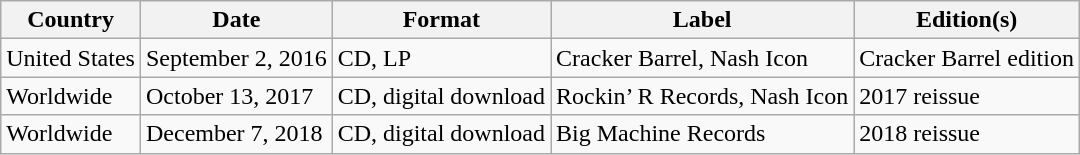<table class="wikitable">
<tr>
<th>Country</th>
<th>Date</th>
<th>Format</th>
<th>Label</th>
<th>Edition(s)</th>
</tr>
<tr>
<td>United States</td>
<td>September 2, 2016</td>
<td>CD, LP</td>
<td>Cracker Barrel, Nash Icon</td>
<td>Cracker Barrel edition</td>
</tr>
<tr>
<td>Worldwide</td>
<td>October 13, 2017</td>
<td>CD, digital download</td>
<td>Rockin’ R Records, Nash Icon</td>
<td>2017 reissue</td>
</tr>
<tr>
<td>Worldwide</td>
<td>December 7, 2018</td>
<td>CD, digital download</td>
<td>Big Machine Records</td>
<td>2018 reissue</td>
</tr>
</table>
